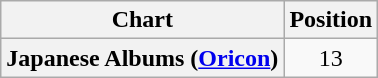<table class="wikitable plainrowheaders">
<tr>
<th>Chart</th>
<th>Position</th>
</tr>
<tr>
<th scope="row">Japanese Albums (<a href='#'>Oricon</a>)</th>
<td style="text-align:center;">13</td>
</tr>
</table>
